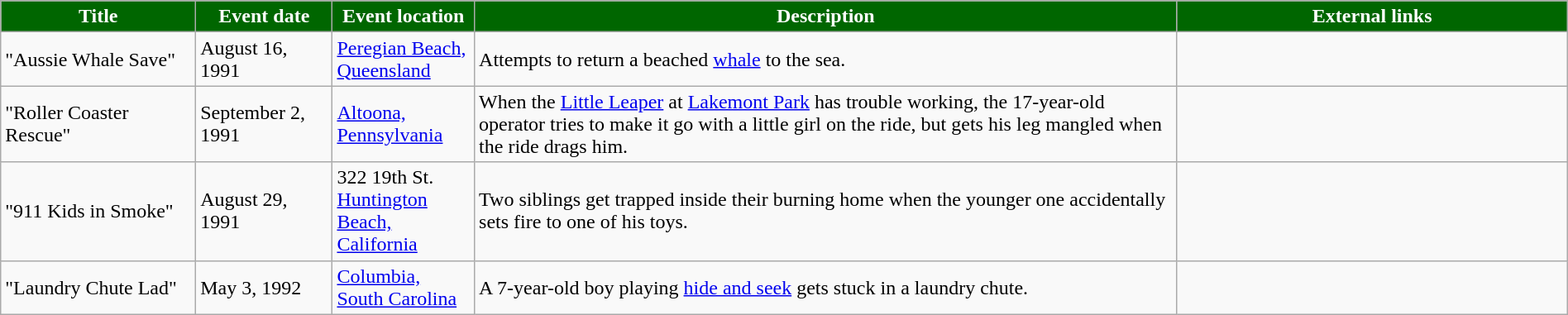<table class="wikitable" style="width: 100%;">
<tr>
<th style="background: #006600; color: #FFFFFF; width: 10%;">Title</th>
<th style="background: #006600; color: #FFFFFF; width: 7%;">Event date</th>
<th style="background: #006600; color: #FFFFFF; width: 7%;">Event location</th>
<th style="background: #006600; color: #FFFFFF; width: 36%;">Description</th>
<th style="background: #006600; color: #FFFFFF; width: 20%;">External links</th>
</tr>
<tr>
<td>"Aussie Whale Save"</td>
<td>August 16, 1991</td>
<td><a href='#'>Peregian Beach, Queensland</a></td>
<td>Attempts to return a beached <a href='#'>whale</a> to the sea.</td>
<td></td>
</tr>
<tr>
<td>"Roller Coaster Rescue"</td>
<td>September 2, 1991</td>
<td><a href='#'>Altoona, Pennsylvania</a></td>
<td>When the <a href='#'>Little Leaper</a> at <a href='#'>Lakemont Park</a> has trouble working, the 17-year-old operator tries to make it go with a little girl on the ride, but gets his leg mangled when the ride drags him.</td>
<td class="mw-collapsible mw-collapsed" data-expandtext="Show" data-collapsetext="Hide" style="float: left; border: none;"><br><br></td>
</tr>
<tr>
<td>"911 Kids in Smoke"</td>
<td>August 29, 1991</td>
<td>322 19th St.<br><a href='#'>Huntington Beach, California</a></td>
<td>Two siblings get trapped inside their burning home when the younger one accidentally sets fire to one of his toys.</td>
<td></td>
</tr>
<tr>
<td>"Laundry Chute Lad"</td>
<td>May 3, 1992</td>
<td><a href='#'>Columbia, South Carolina</a></td>
<td>A 7-year-old boy playing <a href='#'>hide and seek</a> gets stuck in a laundry chute.</td>
<td></td>
</tr>
</table>
